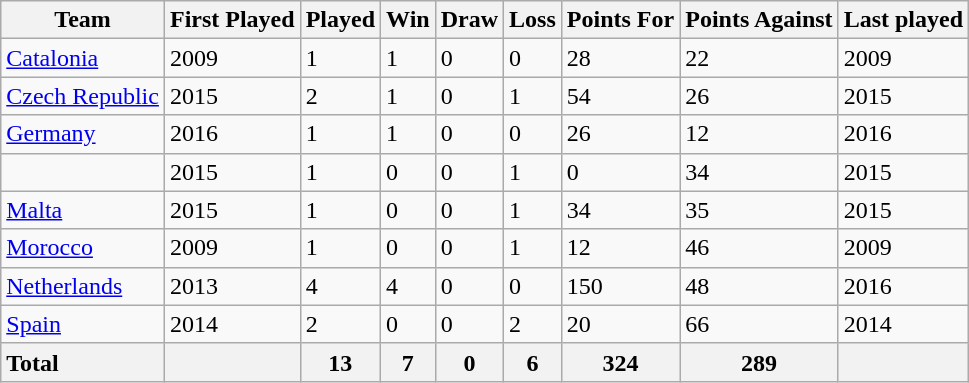<table class="sortable wikitable">
<tr>
<th>Team</th>
<th>First Played</th>
<th>Played</th>
<th>Win</th>
<th>Draw</th>
<th>Loss</th>
<th>Points For</th>
<th>Points Against</th>
<th>Last played</th>
</tr>
<tr>
<td><a href='#'>Catalonia</a></td>
<td>2009</td>
<td>1</td>
<td>1</td>
<td>0</td>
<td>0</td>
<td>28</td>
<td>22</td>
<td>2009</td>
</tr>
<tr>
<td><a href='#'>Czech Republic</a></td>
<td>2015</td>
<td>2</td>
<td>1</td>
<td>0</td>
<td>1</td>
<td>54</td>
<td>26</td>
<td>2015</td>
</tr>
<tr>
<td><a href='#'>Germany</a></td>
<td>2016</td>
<td>1</td>
<td>1</td>
<td>0</td>
<td>0</td>
<td>26</td>
<td>12</td>
<td>2016</td>
</tr>
<tr>
<td></td>
<td>2015</td>
<td>1</td>
<td>0</td>
<td>0</td>
<td>1</td>
<td>0</td>
<td>34</td>
<td>2015</td>
</tr>
<tr>
<td><a href='#'>Malta</a></td>
<td>2015</td>
<td>1</td>
<td>0</td>
<td>0</td>
<td>1</td>
<td>34</td>
<td>35</td>
<td>2015</td>
</tr>
<tr>
<td><a href='#'>Morocco</a></td>
<td>2009</td>
<td>1</td>
<td>0</td>
<td>0</td>
<td>1</td>
<td>12</td>
<td>46</td>
<td>2009</td>
</tr>
<tr>
<td><a href='#'>Netherlands</a></td>
<td>2013</td>
<td>4</td>
<td>4</td>
<td>0</td>
<td>0</td>
<td>150</td>
<td>48</td>
<td>2016</td>
</tr>
<tr>
<td><a href='#'>Spain</a></td>
<td>2014</td>
<td>2</td>
<td>0</td>
<td>0</td>
<td>2</td>
<td>20</td>
<td>66</td>
<td>2014</td>
</tr>
<tr>
<th style="text-align:left;"><strong>Total</strong></th>
<th><strong></strong></th>
<th><strong>13</strong></th>
<th><strong>7</strong></th>
<th><strong>0</strong></th>
<th><strong>6</strong></th>
<th><strong>324</strong></th>
<th><strong>289</strong></th>
<th><strong></strong></th>
</tr>
</table>
